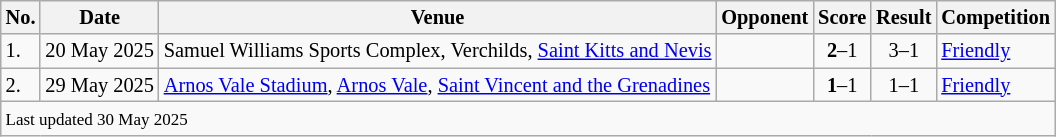<table class="wikitable" style="font-size:85%;">
<tr>
<th>No.</th>
<th>Date</th>
<th>Venue</th>
<th>Opponent</th>
<th>Score</th>
<th>Result</th>
<th>Competition</th>
</tr>
<tr>
<td>1.</td>
<td>20 May 2025</td>
<td>Samuel Williams Sports Complex, Verchilds, <a href='#'>Saint Kitts and Nevis</a></td>
<td></td>
<td align=center><strong>2</strong>–1</td>
<td align=center>3–1</td>
<td><a href='#'>Friendly</a></td>
</tr>
<tr>
<td>2.</td>
<td>29 May 2025</td>
<td><a href='#'>Arnos Vale Stadium</a>, <a href='#'>Arnos Vale</a>, <a href='#'>Saint Vincent and the Grenadines</a></td>
<td></td>
<td align=center><strong>1</strong>–1</td>
<td align=center>1–1</td>
<td><a href='#'>Friendly</a></td>
</tr>
<tr>
<td colspan="7"><small>Last updated 30 May 2025</small></td>
</tr>
</table>
